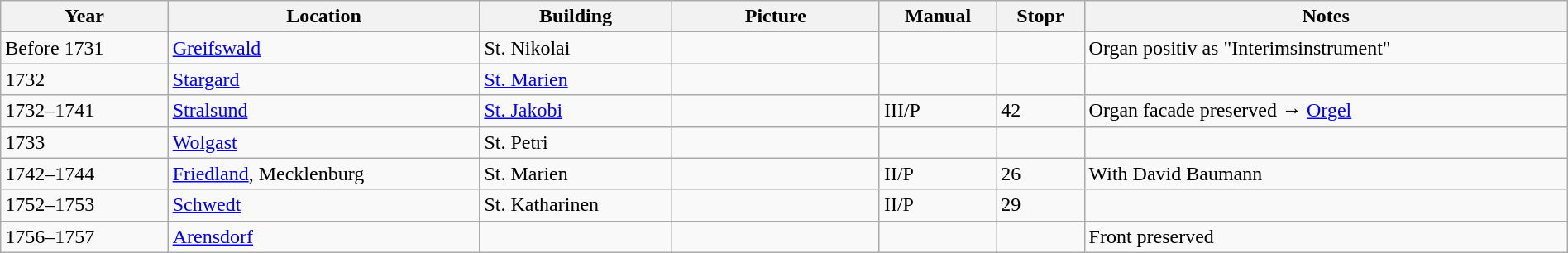<table class="wikitable sortable" width="100%">
<tr class="hintergrundfarbe5">
<th>Year</th>
<th>Location</th>
<th>Building</th>
<th class=unsortable style="width:160px">Picture</th>
<th>Manual</th>
<th>Stopr</th>
<th class="unsortable">Notes</th>
</tr>
<tr>
<td>Before 1731</td>
<td><a href='#'>Greifswald</a></td>
<td>St. Nikolai</td>
<td></td>
<td></td>
<td></td>
<td>Organ positiv as "Interimsinstrument"</td>
</tr>
<tr>
<td>1732</td>
<td><a href='#'>Stargard</a></td>
<td><a href='#'>St. Marien</a></td>
<td></td>
<td></td>
<td></td>
<td></td>
</tr>
<tr>
<td>1732–1741</td>
<td><a href='#'>Stralsund</a></td>
<td><a href='#'>St. Jakobi</a></td>
<td></td>
<td>III/P</td>
<td>42</td>
<td>Organ facade preserved → <a href='#'>Orgel</a></td>
</tr>
<tr>
<td>1733</td>
<td><a href='#'>Wolgast</a></td>
<td>St. Petri</td>
<td></td>
<td></td>
<td></td>
<td></td>
</tr>
<tr>
<td>1742–1744</td>
<td><a href='#'>Friedland</a>, Mecklenburg</td>
<td>St. Marien</td>
<td></td>
<td>II/P</td>
<td>26</td>
<td>With David Baumann</td>
</tr>
<tr>
<td>1752–1753</td>
<td><a href='#'>Schwedt</a></td>
<td>St. Katharinen</td>
<td></td>
<td>II/P</td>
<td>29</td>
<td></td>
</tr>
<tr>
<td>1756–1757</td>
<td><a href='#'>Arensdorf</a></td>
<td></td>
<td></td>
<td></td>
<td></td>
<td>Front preserved</td>
</tr>
</table>
